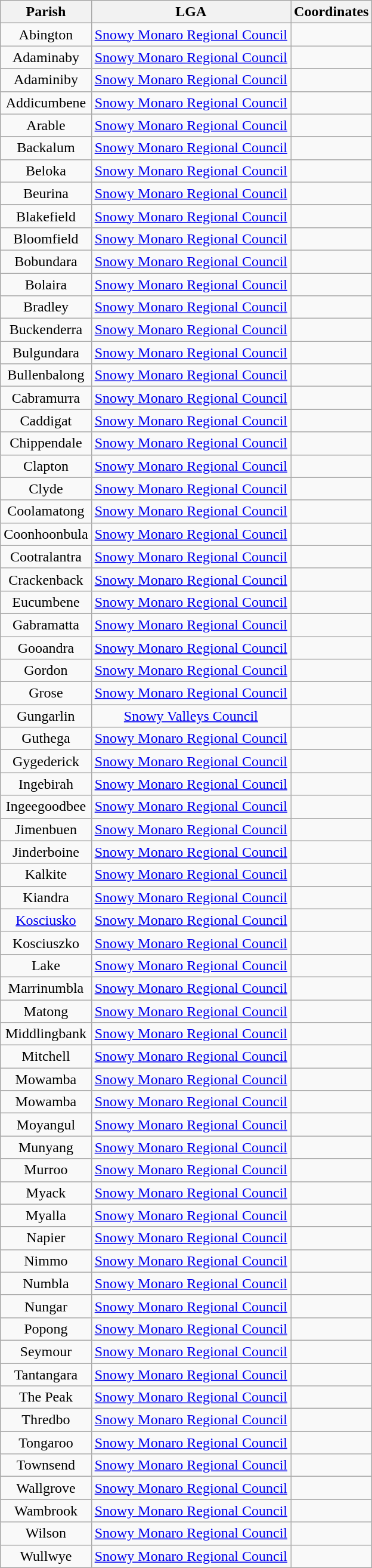<table class="wikitable" style="text-align:center">
<tr>
<th>Parish</th>
<th>LGA</th>
<th>Coordinates</th>
</tr>
<tr>
<td>Abington</td>
<td><a href='#'>Snowy Monaro Regional Council</a></td>
<td></td>
</tr>
<tr>
<td>Adaminaby</td>
<td><a href='#'>Snowy Monaro Regional Council</a></td>
<td></td>
</tr>
<tr>
<td>Adaminiby</td>
<td><a href='#'>Snowy Monaro Regional Council</a></td>
<td></td>
</tr>
<tr>
<td>Addicumbene</td>
<td><a href='#'>Snowy Monaro Regional Council</a></td>
<td></td>
</tr>
<tr>
<td>Arable</td>
<td><a href='#'>Snowy Monaro Regional Council</a></td>
<td></td>
</tr>
<tr>
<td>Backalum</td>
<td><a href='#'>Snowy Monaro Regional Council</a></td>
<td></td>
</tr>
<tr>
<td>Beloka</td>
<td><a href='#'>Snowy Monaro Regional Council</a></td>
<td></td>
</tr>
<tr>
<td>Beurina</td>
<td><a href='#'>Snowy Monaro Regional Council</a></td>
<td></td>
</tr>
<tr>
<td>Blakefield</td>
<td><a href='#'>Snowy Monaro Regional Council</a></td>
<td></td>
</tr>
<tr>
<td>Bloomfield</td>
<td><a href='#'>Snowy Monaro Regional Council</a></td>
<td></td>
</tr>
<tr>
<td>Bobundara</td>
<td><a href='#'>Snowy Monaro Regional Council</a></td>
<td></td>
</tr>
<tr>
<td>Bolaira</td>
<td><a href='#'>Snowy Monaro Regional Council</a></td>
<td></td>
</tr>
<tr>
<td>Bradley</td>
<td><a href='#'>Snowy Monaro Regional Council</a></td>
<td></td>
</tr>
<tr>
<td>Buckenderra</td>
<td><a href='#'>Snowy Monaro Regional Council</a></td>
<td></td>
</tr>
<tr>
<td>Bulgundara</td>
<td><a href='#'>Snowy Monaro Regional Council</a></td>
<td></td>
</tr>
<tr>
<td>Bullenbalong</td>
<td><a href='#'>Snowy Monaro Regional Council</a></td>
<td></td>
</tr>
<tr>
<td>Cabramurra</td>
<td><a href='#'>Snowy Monaro Regional Council</a></td>
<td></td>
</tr>
<tr>
<td>Caddigat</td>
<td><a href='#'>Snowy Monaro Regional Council</a></td>
<td></td>
</tr>
<tr>
<td>Chippendale</td>
<td><a href='#'>Snowy Monaro Regional Council</a></td>
<td></td>
</tr>
<tr>
<td>Clapton</td>
<td><a href='#'>Snowy Monaro Regional Council</a></td>
<td></td>
</tr>
<tr>
<td>Clyde</td>
<td><a href='#'>Snowy Monaro Regional Council</a></td>
<td></td>
</tr>
<tr>
<td>Coolamatong</td>
<td><a href='#'>Snowy Monaro Regional Council</a></td>
<td></td>
</tr>
<tr>
<td>Coonhoonbula</td>
<td><a href='#'>Snowy Monaro Regional Council</a></td>
<td></td>
</tr>
<tr>
<td>Cootralantra</td>
<td><a href='#'>Snowy Monaro Regional Council</a></td>
<td></td>
</tr>
<tr>
<td>Crackenback</td>
<td><a href='#'>Snowy Monaro Regional Council</a></td>
<td></td>
</tr>
<tr>
<td>Eucumbene</td>
<td><a href='#'>Snowy Monaro Regional Council</a></td>
<td></td>
</tr>
<tr>
<td>Gabramatta</td>
<td><a href='#'>Snowy Monaro Regional Council</a></td>
<td></td>
</tr>
<tr>
<td>Gooandra</td>
<td><a href='#'>Snowy Monaro Regional Council</a></td>
<td></td>
</tr>
<tr>
<td>Gordon</td>
<td><a href='#'>Snowy Monaro Regional Council</a></td>
<td></td>
</tr>
<tr>
<td>Grose</td>
<td><a href='#'>Snowy Monaro Regional Council</a></td>
<td></td>
</tr>
<tr>
<td>Gungarlin</td>
<td><a href='#'>Snowy Valleys Council</a></td>
<td></td>
</tr>
<tr>
<td>Guthega</td>
<td><a href='#'>Snowy Monaro Regional Council</a></td>
<td></td>
</tr>
<tr>
<td>Gygederick</td>
<td><a href='#'>Snowy Monaro Regional Council</a></td>
<td></td>
</tr>
<tr>
<td>Ingebirah</td>
<td><a href='#'>Snowy Monaro Regional Council</a></td>
<td></td>
</tr>
<tr>
<td>Ingeegoodbee</td>
<td><a href='#'>Snowy Monaro Regional Council</a></td>
<td></td>
</tr>
<tr>
<td>Jimenbuen</td>
<td><a href='#'>Snowy Monaro Regional Council</a></td>
<td></td>
</tr>
<tr>
<td>Jinderboine</td>
<td><a href='#'>Snowy Monaro Regional Council</a></td>
<td></td>
</tr>
<tr>
<td>Kalkite</td>
<td><a href='#'>Snowy Monaro Regional Council</a></td>
<td></td>
</tr>
<tr>
<td>Kiandra</td>
<td><a href='#'>Snowy Monaro Regional Council</a></td>
<td></td>
</tr>
<tr>
<td><a href='#'>Kosciusko</a></td>
<td><a href='#'>Snowy Monaro Regional Council</a></td>
<td></td>
</tr>
<tr>
<td>Kosciuszko</td>
<td><a href='#'>Snowy Monaro Regional Council</a></td>
<td></td>
</tr>
<tr>
<td>Lake</td>
<td><a href='#'>Snowy Monaro Regional Council</a></td>
<td></td>
</tr>
<tr>
<td>Marrinumbla</td>
<td><a href='#'>Snowy Monaro Regional Council</a></td>
<td></td>
</tr>
<tr>
<td>Matong</td>
<td><a href='#'>Snowy Monaro Regional Council</a></td>
<td></td>
</tr>
<tr>
<td>Middlingbank</td>
<td><a href='#'>Snowy Monaro Regional Council</a></td>
<td></td>
</tr>
<tr>
<td>Mitchell</td>
<td><a href='#'>Snowy Monaro Regional Council</a></td>
<td></td>
</tr>
<tr>
<td>Mowamba</td>
<td><a href='#'>Snowy Monaro Regional Council</a></td>
<td></td>
</tr>
<tr>
<td>Mowamba</td>
<td><a href='#'>Snowy Monaro Regional Council</a></td>
<td></td>
</tr>
<tr>
<td>Moyangul</td>
<td><a href='#'>Snowy Monaro Regional Council</a></td>
<td></td>
</tr>
<tr>
<td>Munyang</td>
<td><a href='#'>Snowy Monaro Regional Council</a></td>
<td></td>
</tr>
<tr>
<td>Murroo</td>
<td><a href='#'>Snowy Monaro Regional Council</a></td>
<td></td>
</tr>
<tr>
<td>Myack</td>
<td><a href='#'>Snowy Monaro Regional Council</a></td>
<td></td>
</tr>
<tr>
<td>Myalla</td>
<td><a href='#'>Snowy Monaro Regional Council</a></td>
<td></td>
</tr>
<tr>
<td>Napier</td>
<td><a href='#'>Snowy Monaro Regional Council</a></td>
<td></td>
</tr>
<tr>
<td>Nimmo</td>
<td><a href='#'>Snowy Monaro Regional Council</a></td>
<td></td>
</tr>
<tr>
<td>Numbla</td>
<td><a href='#'>Snowy Monaro Regional Council</a></td>
<td></td>
</tr>
<tr>
<td>Nungar</td>
<td><a href='#'>Snowy Monaro Regional Council</a></td>
<td></td>
</tr>
<tr>
<td>Popong</td>
<td><a href='#'>Snowy Monaro Regional Council</a></td>
<td></td>
</tr>
<tr>
<td>Seymour</td>
<td><a href='#'>Snowy Monaro Regional Council</a></td>
<td></td>
</tr>
<tr>
<td>Tantangara</td>
<td><a href='#'>Snowy Monaro Regional Council</a></td>
<td></td>
</tr>
<tr>
<td>The Peak</td>
<td><a href='#'>Snowy Monaro Regional Council</a></td>
<td></td>
</tr>
<tr>
<td>Thredbo</td>
<td><a href='#'>Snowy Monaro Regional Council</a></td>
<td></td>
</tr>
<tr>
<td>Tongaroo</td>
<td><a href='#'>Snowy Monaro Regional Council</a></td>
<td></td>
</tr>
<tr>
<td>Townsend</td>
<td><a href='#'>Snowy Monaro Regional Council</a></td>
<td></td>
</tr>
<tr>
<td>Wallgrove</td>
<td><a href='#'>Snowy Monaro Regional Council</a></td>
<td></td>
</tr>
<tr>
<td>Wambrook</td>
<td><a href='#'>Snowy Monaro Regional Council</a></td>
<td></td>
</tr>
<tr>
<td>Wilson</td>
<td><a href='#'>Snowy Monaro Regional Council</a></td>
<td></td>
</tr>
<tr>
<td>Wullwye</td>
<td><a href='#'>Snowy Monaro Regional Council</a></td>
<td></td>
</tr>
</table>
